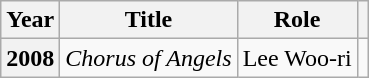<table class="wikitable sortable plainrowheaders">
<tr>
<th>Year</th>
<th>Title</th>
<th>Role</th>
<th class="unsortable"></th>
</tr>
<tr>
<th scope="row">2008</th>
<td><em>Chorus of Angels</em></td>
<td>Lee Woo-ri</td>
<td></td>
</tr>
</table>
